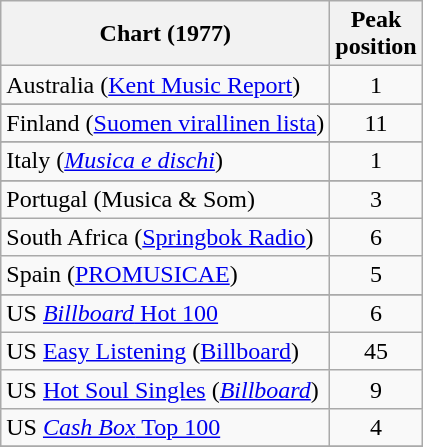<table class="wikitable sortable">
<tr>
<th>Chart (1977)</th>
<th>Peak<br>position</th>
</tr>
<tr>
<td>Australia (<a href='#'>Kent Music Report</a>)</td>
<td style="text-align:center;">1</td>
</tr>
<tr>
</tr>
<tr>
</tr>
<tr>
</tr>
<tr>
</tr>
<tr>
<td>Finland (<a href='#'>Suomen virallinen lista</a>)</td>
<td align="center">11</td>
</tr>
<tr>
</tr>
<tr>
<td>Italy (<em><a href='#'>Musica e dischi</a></em>)</td>
<td align="center">1</td>
</tr>
<tr>
</tr>
<tr>
</tr>
<tr>
</tr>
<tr>
</tr>
<tr>
<td>Portugal (Musica & Som)</td>
<td align="center">3</td>
</tr>
<tr>
<td>South Africa (<a href='#'>Springbok Radio</a>)</td>
<td style="text-align:center;">6</td>
</tr>
<tr>
<td>Spain (<a href='#'>PROMUSICAE</a>)</td>
<td style="text-align:center;">5</td>
</tr>
<tr>
</tr>
<tr>
</tr>
<tr>
</tr>
<tr>
<td>US <a href='#'><em>Billboard</em> Hot 100</a></td>
<td style="text-align:center;">6</td>
</tr>
<tr>
<td>US <a href='#'>Easy Listening</a> (<a href='#'>Billboard</a>)</td>
<td style="text-align:center;">45</td>
</tr>
<tr>
<td>US <a href='#'>Hot Soul Singles</a> (<em><a href='#'>Billboard</a></em>)</td>
<td style="text-align:center;">9</td>
</tr>
<tr>
<td>US <a href='#'><em>Cash Box</em> Top 100</a></td>
<td style="text-align:center;">4</td>
</tr>
<tr>
</tr>
</table>
